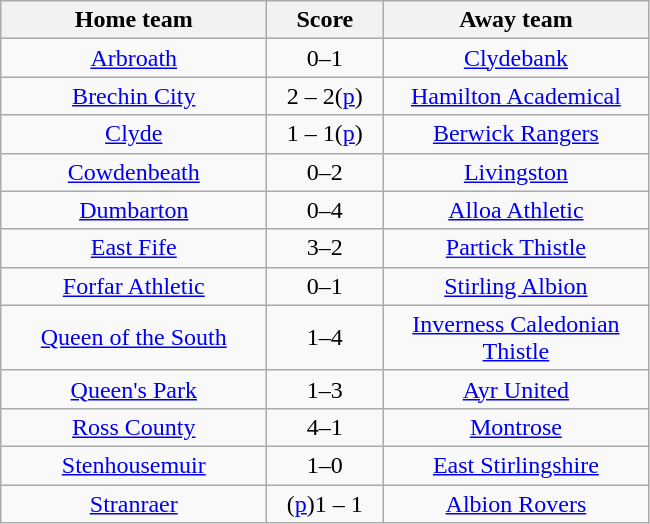<table class="wikitable" style="text-align: center">
<tr>
<th width=170>Home team</th>
<th width=70>Score</th>
<th width=170>Away team</th>
</tr>
<tr>
<td><a href='#'>Arbroath</a></td>
<td>0–1</td>
<td><a href='#'>Clydebank</a></td>
</tr>
<tr>
<td><a href='#'>Brechin City</a></td>
<td>2 – 2(<a href='#'>p</a>)</td>
<td><a href='#'>Hamilton Academical</a></td>
</tr>
<tr>
<td><a href='#'>Clyde</a></td>
<td>1 – 1(<a href='#'>p</a>)</td>
<td><a href='#'>Berwick Rangers</a></td>
</tr>
<tr>
<td><a href='#'>Cowdenbeath</a></td>
<td>0–2</td>
<td><a href='#'>Livingston</a></td>
</tr>
<tr>
<td><a href='#'>Dumbarton</a></td>
<td>0–4</td>
<td><a href='#'>Alloa Athletic</a></td>
</tr>
<tr>
<td><a href='#'>East Fife</a></td>
<td>3–2</td>
<td><a href='#'>Partick Thistle</a></td>
</tr>
<tr>
<td><a href='#'>Forfar Athletic</a></td>
<td>0–1</td>
<td><a href='#'>Stirling Albion</a></td>
</tr>
<tr>
<td><a href='#'>Queen of the South</a></td>
<td>1–4</td>
<td><a href='#'>Inverness Caledonian Thistle</a></td>
</tr>
<tr>
<td><a href='#'>Queen's Park</a></td>
<td>1–3</td>
<td><a href='#'>Ayr United</a></td>
</tr>
<tr>
<td><a href='#'>Ross County</a></td>
<td>4–1</td>
<td><a href='#'>Montrose</a></td>
</tr>
<tr>
<td><a href='#'>Stenhousemuir</a></td>
<td>1–0</td>
<td><a href='#'>East Stirlingshire</a></td>
</tr>
<tr>
<td><a href='#'>Stranraer</a></td>
<td>(<a href='#'>p</a>)1 – 1</td>
<td><a href='#'>Albion Rovers</a></td>
</tr>
</table>
